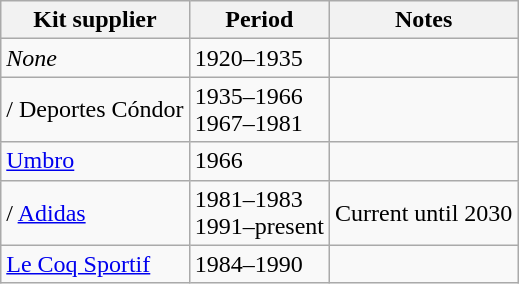<table class="wikitable" style="text-align: left">
<tr>
<th>Kit supplier</th>
<th>Period</th>
<th>Notes</th>
</tr>
<tr>
<td><em>None</em></td>
<td>1920–1935</td>
<td></td>
</tr>
<tr>
<td>/ Deportes Cóndor</td>
<td>1935–1966<br>1967–1981</td>
<td></td>
</tr>
<tr>
<td> <a href='#'>Umbro</a></td>
<td>1966</td>
<td></td>
</tr>
<tr>
<td>/ <a href='#'>Adidas</a></td>
<td>1981–1983<br>1991–present</td>
<td>Current until 2030</td>
</tr>
<tr>
<td> <a href='#'>Le Coq Sportif</a></td>
<td>1984–1990</td>
<td></td>
</tr>
</table>
